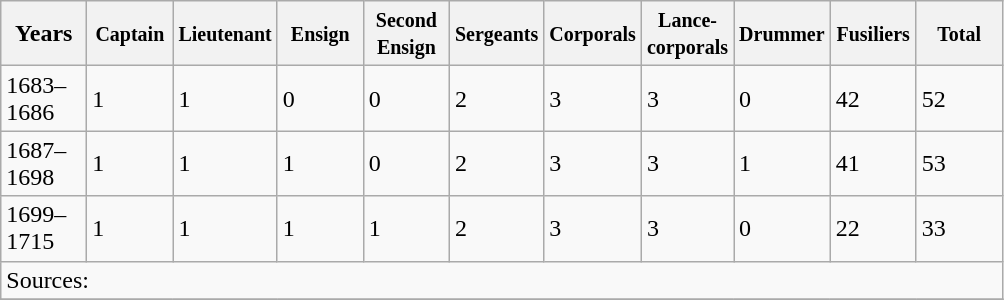<table class="wikitable">
<tr>
<th align="left" width="50">Years</th>
<th align="left" width="50"><small>Captain</small></th>
<th align="left" width="50"><small>Lieutenant</small></th>
<th align="left" width="50"><small>Ensign</small></th>
<th align="left" width="50"><small>Second Ensign</small></th>
<th align="left" width="50"><small>Sergeants</small></th>
<th align="left" width="50"><small>Corporals</small></th>
<th align="left" width="50"><small>Lance-corporals</small></th>
<th align="left" width="50"><small>Drummer</small></th>
<th align="left" width="50"><small>Fusiliers</small></th>
<th align="left" width="50"><small>Total</small></th>
</tr>
<tr>
<td>1683–1686</td>
<td>1</td>
<td>1</td>
<td>0</td>
<td>0</td>
<td>2</td>
<td>3</td>
<td>3</td>
<td>0</td>
<td>42</td>
<td>52</td>
</tr>
<tr>
<td>1687–1698</td>
<td>1</td>
<td>1</td>
<td>1</td>
<td>0</td>
<td>2</td>
<td>3</td>
<td>3</td>
<td>1</td>
<td>41</td>
<td>53</td>
</tr>
<tr>
<td>1699–1715</td>
<td>1</td>
<td>1</td>
<td>1</td>
<td>1</td>
<td>2</td>
<td>3</td>
<td>3</td>
<td>0</td>
<td>22</td>
<td>33</td>
</tr>
<tr>
<td colspan=11>Sources:</td>
</tr>
<tr>
</tr>
</table>
